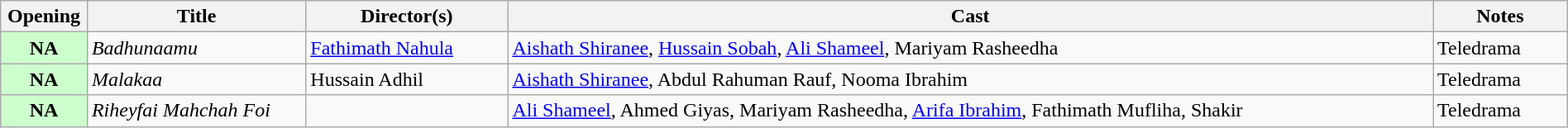<table class="wikitable plainrowheaders" width="100%">
<tr>
<th scope="col" width="4%" colspan="2">Opening</th>
<th scope="col" width=13%>Title</th>
<th scope="col" width=12%>Director(s)</th>
<th scope="col" width=55%>Cast</th>
<th scope="col" width=8%>Notes</th>
</tr>
<tr>
<td style="text-align:center; textcolor:#000; background:#cdfecd;" colspan="2"><strong>NA</strong></td>
<td><em>Badhunaamu</em></td>
<td><a href='#'>Fathimath Nahula</a></td>
<td><a href='#'>Aishath Shiranee</a>, <a href='#'>Hussain Sobah</a>, <a href='#'>Ali Shameel</a>, Mariyam Rasheedha</td>
<td>Teledrama</td>
</tr>
<tr>
<td style="text-align:center; textcolor:#000; background:#cdfecd;" colspan="2"><strong>NA</strong></td>
<td><em>Malakaa</em></td>
<td>Hussain Adhil</td>
<td><a href='#'>Aishath Shiranee</a>, Abdul Rahuman Rauf, Nooma Ibrahim</td>
<td>Teledrama</td>
</tr>
<tr>
<td style="text-align:center; textcolor:#000; background:#cdfecd;" colspan="2"><strong>NA</strong></td>
<td><em>Riheyfai Mahchah Foi</em></td>
<td></td>
<td><a href='#'>Ali Shameel</a>, Ahmed Giyas, Mariyam Rasheedha, <a href='#'>Arifa Ibrahim</a>, Fathimath Mufliha, Shakir</td>
<td>Teledrama</td>
</tr>
</table>
